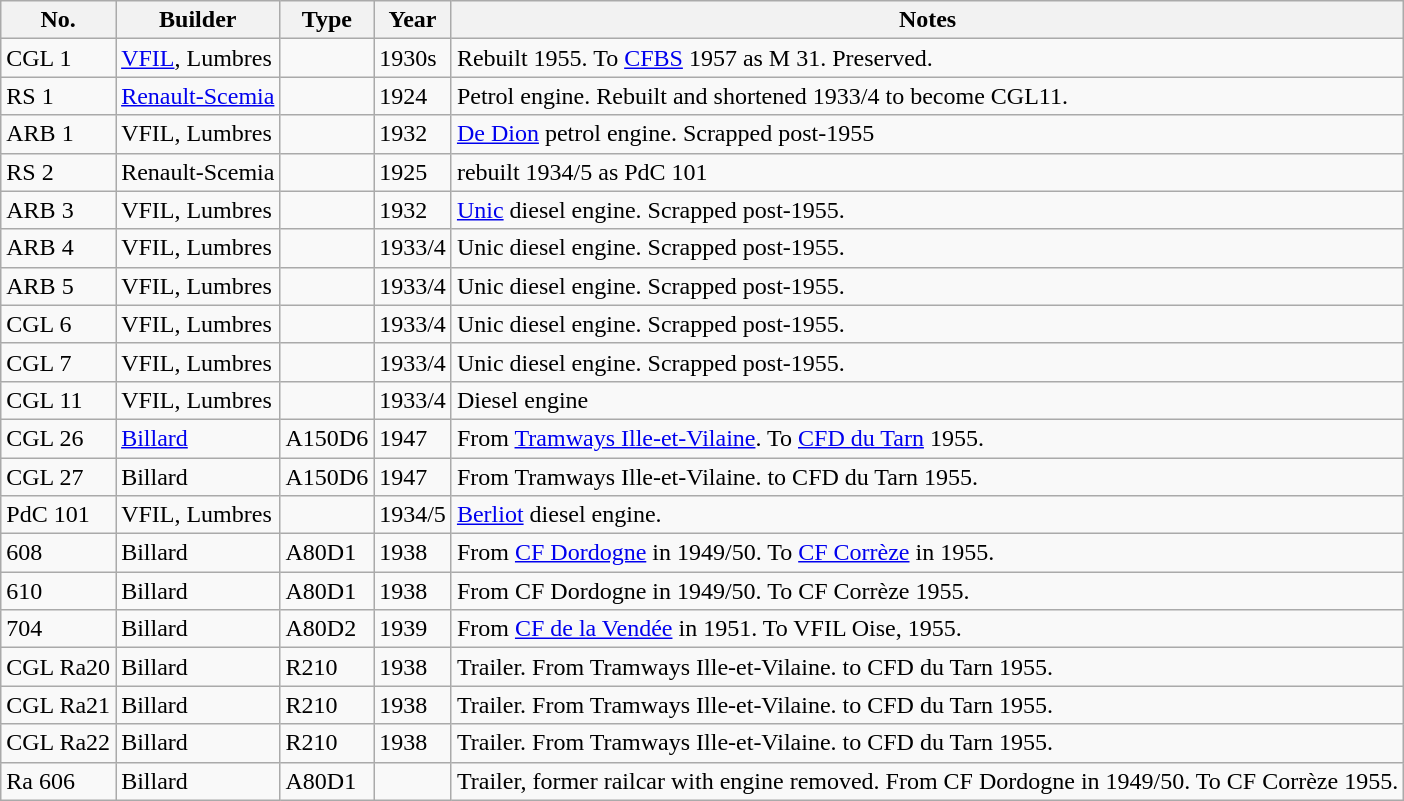<table class="wikitable">
<tr>
<th>No.</th>
<th>Builder</th>
<th>Type</th>
<th>Year</th>
<th>Notes</th>
</tr>
<tr>
<td>CGL 1</td>
<td><a href='#'>VFIL</a>, Lumbres</td>
<td></td>
<td>1930s</td>
<td>Rebuilt 1955. To <a href='#'>CFBS</a> 1957 as M 31. Preserved.</td>
</tr>
<tr>
<td>RS 1</td>
<td><a href='#'>Renault-Scemia</a></td>
<td></td>
<td>1924</td>
<td>Petrol engine. Rebuilt and shortened 1933/4 to  become CGL11.</td>
</tr>
<tr>
<td>ARB 1</td>
<td>VFIL, Lumbres</td>
<td></td>
<td>1932</td>
<td><a href='#'>De Dion</a> petrol engine. Scrapped post-1955</td>
</tr>
<tr>
<td>RS 2</td>
<td>Renault-Scemia</td>
<td></td>
<td>1925</td>
<td>rebuilt 1934/5 as PdC 101</td>
</tr>
<tr>
<td>ARB 3</td>
<td>VFIL, Lumbres</td>
<td></td>
<td>1932</td>
<td><a href='#'>Unic</a> diesel engine. Scrapped post-1955.</td>
</tr>
<tr>
<td>ARB 4</td>
<td>VFIL, Lumbres</td>
<td></td>
<td>1933/4</td>
<td>Unic diesel engine. Scrapped post-1955.</td>
</tr>
<tr>
<td>ARB 5</td>
<td>VFIL, Lumbres</td>
<td></td>
<td>1933/4</td>
<td>Unic diesel engine. Scrapped post-1955.</td>
</tr>
<tr>
<td>CGL 6</td>
<td>VFIL, Lumbres</td>
<td></td>
<td>1933/4</td>
<td>Unic diesel engine. Scrapped post-1955.</td>
</tr>
<tr>
<td>CGL 7</td>
<td>VFIL, Lumbres</td>
<td></td>
<td>1933/4</td>
<td>Unic diesel engine. Scrapped post-1955.</td>
</tr>
<tr>
<td>CGL 11</td>
<td>VFIL, Lumbres</td>
<td></td>
<td>1933/4</td>
<td>Diesel engine</td>
</tr>
<tr>
<td>CGL 26</td>
<td><a href='#'>Billard</a></td>
<td>A150D6</td>
<td>1947</td>
<td>From <a href='#'>Tramways Ille-et-Vilaine</a>. To <a href='#'>CFD du Tarn</a> 1955.</td>
</tr>
<tr>
<td>CGL 27</td>
<td>Billard</td>
<td>A150D6</td>
<td>1947</td>
<td>From Tramways Ille-et-Vilaine. to CFD du Tarn 1955.</td>
</tr>
<tr>
<td>PdC 101</td>
<td>VFIL, Lumbres</td>
<td></td>
<td>1934/5</td>
<td> <a href='#'>Berliot</a> diesel engine.</td>
</tr>
<tr>
<td>608</td>
<td>Billard</td>
<td>A80D1</td>
<td>1938</td>
<td>From <a href='#'>CF Dordogne</a> in 1949/50. To <a href='#'>CF Corrèze</a> in 1955.</td>
</tr>
<tr>
<td>610</td>
<td>Billard</td>
<td>A80D1</td>
<td>1938</td>
<td>From CF Dordogne in 1949/50. To CF Corrèze 1955.</td>
</tr>
<tr>
<td>704</td>
<td>Billard</td>
<td>A80D2</td>
<td>1939</td>
<td>From <a href='#'>CF de la Vendée</a> in 1951. To VFIL Oise, 1955.</td>
</tr>
<tr>
<td>CGL Ra20</td>
<td>Billard</td>
<td>R210</td>
<td>1938</td>
<td>Trailer. From Tramways Ille-et-Vilaine. to CFD du Tarn 1955.</td>
</tr>
<tr>
<td>CGL Ra21</td>
<td>Billard</td>
<td>R210</td>
<td>1938</td>
<td>Trailer. From Tramways Ille-et-Vilaine. to CFD du Tarn 1955.</td>
</tr>
<tr>
<td>CGL Ra22</td>
<td>Billard</td>
<td>R210</td>
<td>1938</td>
<td>Trailer. From Tramways Ille-et-Vilaine. to CFD du Tarn 1955.</td>
</tr>
<tr>
<td>Ra 606</td>
<td>Billard</td>
<td>A80D1</td>
<td></td>
<td>Trailer, former railcar with engine removed. From CF Dordogne in 1949/50. To CF Corrèze 1955.</td>
</tr>
</table>
